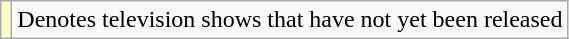<table class="wikitable">
<tr>
<td style="background:#FFFFCC;"></td>
<td>Denotes television shows that have not yet been released</td>
</tr>
</table>
